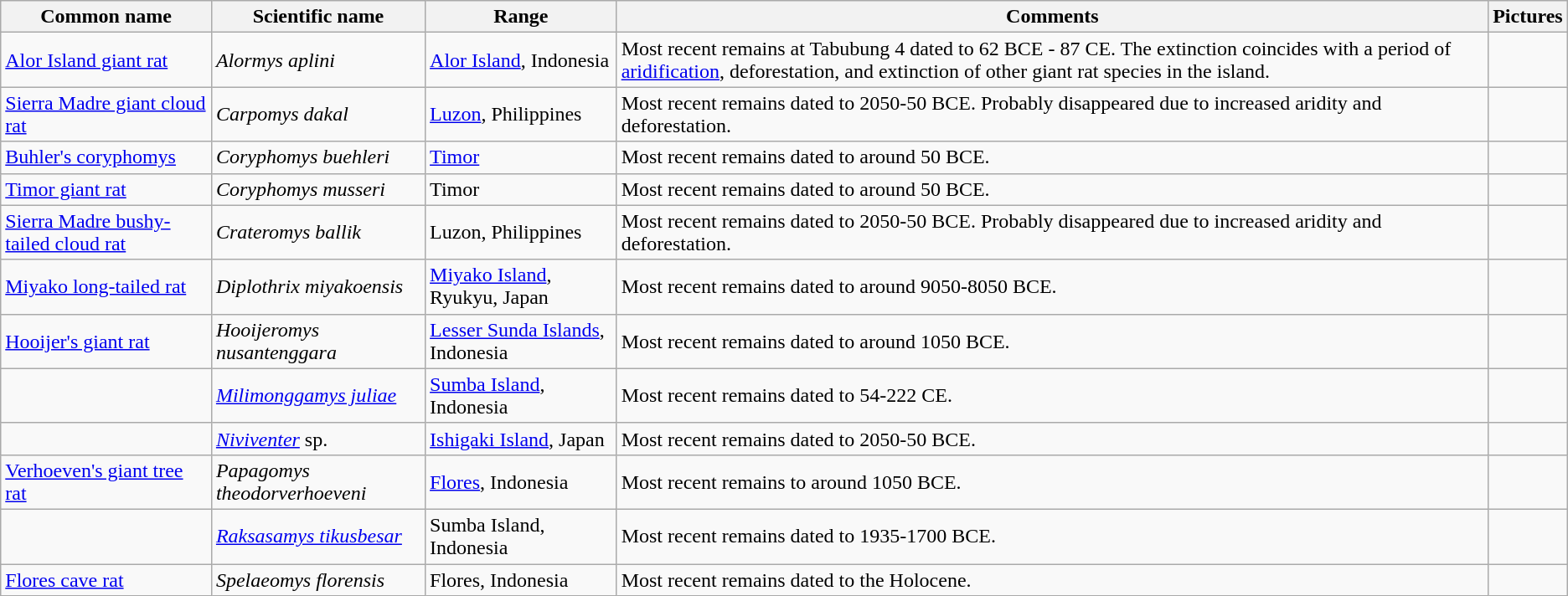<table class="wikitable">
<tr>
<th>Common name</th>
<th>Scientific name</th>
<th>Range</th>
<th class="unsortable">Comments</th>
<th class="unsortable">Pictures</th>
</tr>
<tr>
<td><a href='#'>Alor Island giant rat</a></td>
<td><em>Alormys aplini</em></td>
<td><a href='#'>Alor Island</a>, Indonesia</td>
<td>Most recent remains at Tabubung 4 dated to 62 BCE - 87 CE. The extinction coincides with a period of <a href='#'>aridification</a>, deforestation, and extinction of other giant rat species in the island.</td>
</tr>
<tr>
<td><a href='#'>Sierra Madre giant cloud rat</a></td>
<td><em>Carpomys dakal</em></td>
<td><a href='#'>Luzon</a>, Philippines</td>
<td>Most recent remains dated to 2050-50 BCE. Probably disappeared due to increased aridity and deforestation.</td>
<td></td>
</tr>
<tr>
<td><a href='#'>Buhler's coryphomys</a></td>
<td><em>Coryphomys buehleri</em></td>
<td><a href='#'>Timor</a></td>
<td>Most recent remains dated to around 50 BCE.</td>
<td></td>
</tr>
<tr>
<td><a href='#'>Timor giant rat</a></td>
<td><em>Coryphomys musseri</em></td>
<td>Timor</td>
<td>Most recent remains dated to around 50 BCE.</td>
<td></td>
</tr>
<tr>
<td><a href='#'>Sierra Madre bushy-tailed cloud rat</a></td>
<td><em>Crateromys ballik</em></td>
<td>Luzon, Philippines</td>
<td>Most recent remains dated to 2050-50 BCE. Probably disappeared due to increased aridity and deforestation.</td>
<td></td>
</tr>
<tr>
<td><a href='#'>Miyako long-tailed rat</a></td>
<td><em>Diplothrix miyakoensis</em></td>
<td><a href='#'>Miyako Island</a>, Ryukyu, Japan</td>
<td>Most recent remains dated to around 9050-8050 BCE.</td>
<td></td>
</tr>
<tr>
<td><a href='#'>Hooijer's giant rat</a></td>
<td><em>Hooijeromys nusantenggara</em></td>
<td><a href='#'>Lesser Sunda Islands</a>, Indonesia</td>
<td>Most recent remains dated to around 1050 BCE.</td>
<td></td>
</tr>
<tr>
<td></td>
<td><em><a href='#'>Milimonggamys juliae</a></em></td>
<td><a href='#'>Sumba Island</a>, Indonesia</td>
<td>Most recent remains dated to 54-222 CE.</td>
<td></td>
</tr>
<tr>
<td></td>
<td><em><a href='#'>Niviventer</a></em> sp.</td>
<td><a href='#'>Ishigaki Island</a>, Japan</td>
<td>Most recent remains dated to 2050-50 BCE.</td>
<td></td>
</tr>
<tr>
<td><a href='#'>Verhoeven's giant tree rat</a></td>
<td><em>Papagomys theodorverhoeveni</em></td>
<td><a href='#'>Flores</a>, Indonesia</td>
<td>Most recent remains to around 1050 BCE.</td>
<td></td>
</tr>
<tr>
<td></td>
<td><em><a href='#'>Raksasamys tikusbesar</a></em></td>
<td>Sumba Island, Indonesia</td>
<td>Most recent remains dated to 1935-1700 BCE.</td>
<td></td>
</tr>
<tr>
<td><a href='#'>Flores cave rat</a></td>
<td><em>Spelaeomys florensis</em></td>
<td>Flores, Indonesia</td>
<td>Most recent remains dated to the Holocene.</td>
<td></td>
</tr>
</table>
